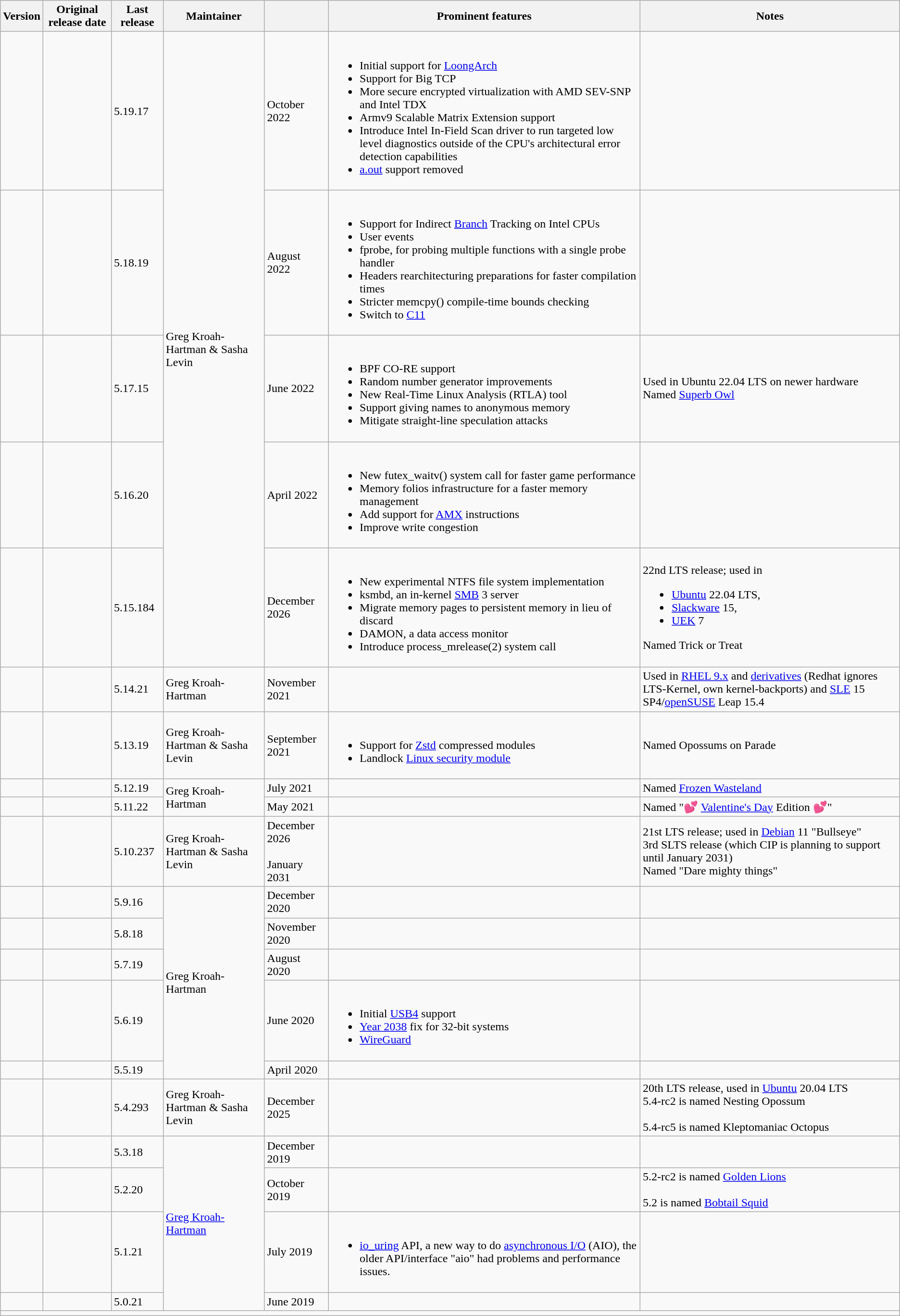<table class="wikitable mw-collapsible">
<tr>
<th>Version</th>
<th>Original release date</th>
<th>Last release</th>
<th>Maintainer</th>
<th></th>
<th>Prominent features</th>
<th>Notes</th>
</tr>
<tr>
<td></td>
<td></td>
<td>5.19.17</td>
<td rowspan=5>Greg Kroah-Hartman & Sasha Levin</td>
<td>October 2022</td>
<td><br><ul><li>Initial support for <a href='#'>LoongArch</a></li><li>Support for Big TCP</li><li>More secure encrypted virtualization with AMD SEV-SNP and Intel TDX</li><li>Armv9 Scalable Matrix Extension support</li><li>Introduce Intel In-Field Scan driver to run targeted low level diagnostics outside of the CPU's architectural error detection capabilities</li><li><a href='#'>a.out</a> support removed</li></ul></td>
<td></td>
</tr>
<tr>
<td></td>
<td></td>
<td>5.18.19</td>
<td>August 2022</td>
<td><br><ul><li>Support for Indirect <a href='#'>Branch</a> Tracking on Intel CPUs</li><li>User events</li><li>fprobe, for probing multiple functions with a single probe handler</li><li>Headers rearchitecturing preparations for faster compilation times</li><li>Stricter memcpy() compile-time bounds checking</li><li>Switch to <a href='#'>C11</a></li></ul></td>
<td></td>
</tr>
<tr>
<td></td>
<td></td>
<td>5.17.15</td>
<td>June 2022</td>
<td><br><ul><li>BPF CO-RE support</li><li>Random number generator improvements</li><li>New Real-Time Linux Analysis (RTLA) tool</li><li>Support giving names to anonymous memory</li><li>Mitigate straight-line speculation attacks</li></ul></td>
<td>Used in Ubuntu 22.04 LTS on newer hardware<br>Named <a href='#'>Superb Owl</a></td>
</tr>
<tr>
<td></td>
<td></td>
<td>5.16.20</td>
<td>April 2022</td>
<td><br><ul><li>New futex_waitv() system call for faster game performance</li><li>Memory folios infrastructure for a faster memory management</li><li>Add support for <a href='#'>AMX</a> instructions</li><li>Improve write congestion</li></ul></td>
<td></td>
</tr>
<tr>
<td></td>
<td></td>
<td>5.15.184</td>
<td>December 2026</td>
<td><br><ul><li>New experimental NTFS file system implementation</li><li>ksmbd, an in-kernel <a href='#'>SMB</a> 3 server</li><li>Migrate memory pages to persistent memory in lieu of discard</li><li>DAMON, a data access monitor</li><li>Introduce process_mrelease(2) system call</li></ul></td>
<td>22nd LTS release; used in<br><ul><li><a href='#'>Ubuntu</a> 22.04 LTS,</li><li><a href='#'>Slackware</a> 15,</li><li><a href='#'>UEK</a> 7</li></ul>Named Trick or Treat</td>
</tr>
<tr>
<td></td>
<td></td>
<td>5.14.21</td>
<td>Greg Kroah-Hartman</td>
<td>November 2021</td>
<td></td>
<td>Used in <a href='#'>RHEL 9.x</a> and <a href='#'>derivatives</a> (Redhat ignores LTS-Kernel, own kernel-backports) and <a href='#'>SLE</a> 15 SP4/<a href='#'>openSUSE</a> Leap 15.4</td>
</tr>
<tr>
<td></td>
<td></td>
<td>5.13.19</td>
<td>Greg Kroah-Hartman & Sasha Levin</td>
<td>September 2021</td>
<td><br><ul><li>Support for <a href='#'>Zstd</a> compressed modules</li><li>Landlock <a href='#'>Linux security module</a></li></ul></td>
<td>Named Opossums on Parade</td>
</tr>
<tr>
<td></td>
<td></td>
<td>5.12.19</td>
<td rowspan=2>Greg Kroah-Hartman</td>
<td>July 2021</td>
<td></td>
<td>Named <a href='#'>Frozen Wasteland</a></td>
</tr>
<tr>
<td></td>
<td></td>
<td>5.11.22</td>
<td>May 2021</td>
<td></td>
<td>Named "💕 <a href='#'>Valentine's Day</a> Edition 💕"</td>
</tr>
<tr>
<td></td>
<td></td>
<td>5.10.237</td>
<td>Greg Kroah-Hartman & Sasha Levin</td>
<td>December 2026<br><br>January 2031</td>
<td></td>
<td>21st LTS release; used in <a href='#'>Debian</a> 11 "Bullseye"<br>3rd SLTS release (which CIP is planning to support until January 2031)<br>Named "Dare mighty things"</td>
</tr>
<tr>
<td></td>
<td></td>
<td>5.9.16</td>
<td rowspan=5>Greg Kroah-Hartman</td>
<td>December 2020</td>
<td></td>
<td></td>
</tr>
<tr>
<td></td>
<td></td>
<td>5.8.18</td>
<td>November 2020</td>
<td></td>
<td></td>
</tr>
<tr>
<td></td>
<td></td>
<td>5.7.19</td>
<td>August 2020</td>
<td></td>
<td></td>
</tr>
<tr>
<td></td>
<td></td>
<td>5.6.19</td>
<td>June 2020</td>
<td><br><ul><li>Initial <a href='#'>USB4</a> support</li><li><a href='#'>Year 2038</a> fix for 32-bit systems</li><li><a href='#'>WireGuard</a></li></ul></td>
<td></td>
</tr>
<tr>
<td></td>
<td></td>
<td>5.5.19</td>
<td>April 2020</td>
<td></td>
<td></td>
</tr>
<tr>
<td></td>
<td></td>
<td>5.4.293</td>
<td>Greg Kroah-Hartman & Sasha Levin</td>
<td>December 2025</td>
<td></td>
<td>20th LTS release, used in <a href='#'>Ubuntu</a> 20.04 LTS<br>5.4-rc2 is named Nesting Opossum<br><br>5.4-rc5 is named Kleptomaniac Octopus</td>
</tr>
<tr>
<td></td>
<td></td>
<td>5.3.18</td>
<td rowspan=4><a href='#'>Greg Kroah-Hartman</a></td>
<td>December 2019</td>
<td></td>
<td></td>
</tr>
<tr>
<td></td>
<td></td>
<td>5.2.20</td>
<td>October 2019</td>
<td></td>
<td>5.2-rc2 is named <a href='#'>Golden Lions</a><br><br>5.2 is named <a href='#'>Bobtail Squid</a></td>
</tr>
<tr>
<td></td>
<td></td>
<td>5.1.21</td>
<td>July 2019</td>
<td><br><ul><li><a href='#'>io_uring</a> API, a new way to do <a href='#'>asynchronous I/O</a> (AIO), the older API/interface "aio" had problems and performance issues.</li></ul></td>
<td></td>
</tr>
<tr>
<td></td>
<td></td>
<td>5.0.21</td>
<td>June 2019</td>
<td></td>
<td></td>
</tr>
<tr>
<td colspan="7"><small></small></td>
</tr>
</table>
